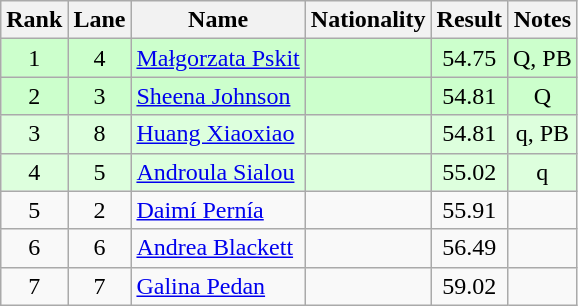<table class="wikitable sortable" style="text-align:center">
<tr>
<th>Rank</th>
<th>Lane</th>
<th>Name</th>
<th>Nationality</th>
<th>Result</th>
<th>Notes</th>
</tr>
<tr bgcolor=ccffcc>
<td>1</td>
<td>4</td>
<td align="left"><a href='#'>Małgorzata Pskit</a></td>
<td align="left"></td>
<td>54.75</td>
<td>Q, PB</td>
</tr>
<tr bgcolor=ccffcc>
<td>2</td>
<td>3</td>
<td align="left"><a href='#'>Sheena Johnson</a></td>
<td align="left"></td>
<td>54.81</td>
<td>Q</td>
</tr>
<tr bgcolor=ddffdd>
<td>3</td>
<td>8</td>
<td align="left"><a href='#'>Huang Xiaoxiao</a></td>
<td align="left"></td>
<td>54.81</td>
<td>q, PB</td>
</tr>
<tr bgcolor=ddffdd>
<td>4</td>
<td>5</td>
<td align="left"><a href='#'>Androula Sialou</a></td>
<td align="left"></td>
<td>55.02</td>
<td>q</td>
</tr>
<tr>
<td>5</td>
<td>2</td>
<td align="left"><a href='#'>Daimí Pernía</a></td>
<td align="left"></td>
<td>55.91</td>
<td></td>
</tr>
<tr>
<td>6</td>
<td>6</td>
<td align="left"><a href='#'>Andrea Blackett</a></td>
<td align="left"></td>
<td>56.49</td>
<td></td>
</tr>
<tr>
<td>7</td>
<td>7</td>
<td align="left"><a href='#'>Galina Pedan</a></td>
<td align="left"></td>
<td>59.02</td>
<td></td>
</tr>
</table>
